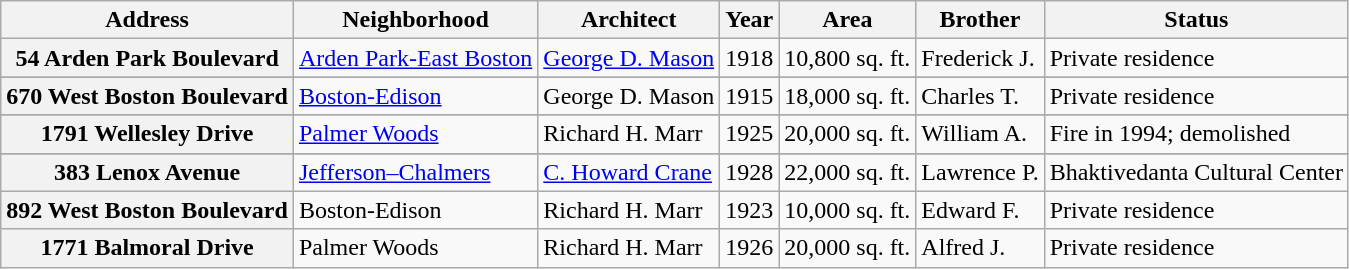<table class="wikitable sortable">
<tr>
<th scope="col">Address</th>
<th scope="col">Neighborhood</th>
<th scope="col">Architect</th>
<th scope="col">Year</th>
<th scope="col">Area</th>
<th scope="col">Brother</th>
<th scope="col">Status</th>
</tr>
<tr>
<th scope="row">54 Arden Park Boulevard</th>
<td><a href='#'>Arden Park-East Boston</a></td>
<td><a href='#'>George D. Mason</a></td>
<td>1918</td>
<td>10,800 sq. ft.</td>
<td>Frederick J.</td>
<td>Private residence</td>
</tr>
<tr>
</tr>
<tr>
<th scope="row">670 West Boston Boulevard</th>
<td><a href='#'>Boston-Edison</a></td>
<td>George D. Mason</td>
<td>1915</td>
<td>18,000 sq. ft.</td>
<td>Charles T.</td>
<td>Private residence</td>
</tr>
<tr>
</tr>
<tr>
<th scope="row">1791 Wellesley Drive</th>
<td><a href='#'>Palmer Woods</a></td>
<td>Richard H. Marr</td>
<td>1925</td>
<td>20,000 sq. ft.</td>
<td>William A.</td>
<td>Fire in 1994; demolished</td>
</tr>
<tr>
</tr>
<tr>
<th scope="row">383 Lenox Avenue</th>
<td><a href='#'>Jefferson–Chalmers</a></td>
<td><a href='#'>C. Howard Crane</a></td>
<td>1928</td>
<td>22,000 sq. ft.</td>
<td>Lawrence P.</td>
<td>Bhaktivedanta Cultural Center</td>
</tr>
<tr>
<th scope="row">892 West Boston Boulevard</th>
<td>Boston-Edison</td>
<td>Richard H. Marr</td>
<td>1923</td>
<td>10,000 sq. ft.</td>
<td>Edward F.</td>
<td>Private residence</td>
</tr>
<tr>
<th scope="row">1771 Balmoral Drive</th>
<td>Palmer Woods</td>
<td>Richard H. Marr</td>
<td>1926</td>
<td>20,000 sq. ft.</td>
<td>Alfred J.</td>
<td>Private residence</td>
</tr>
</table>
